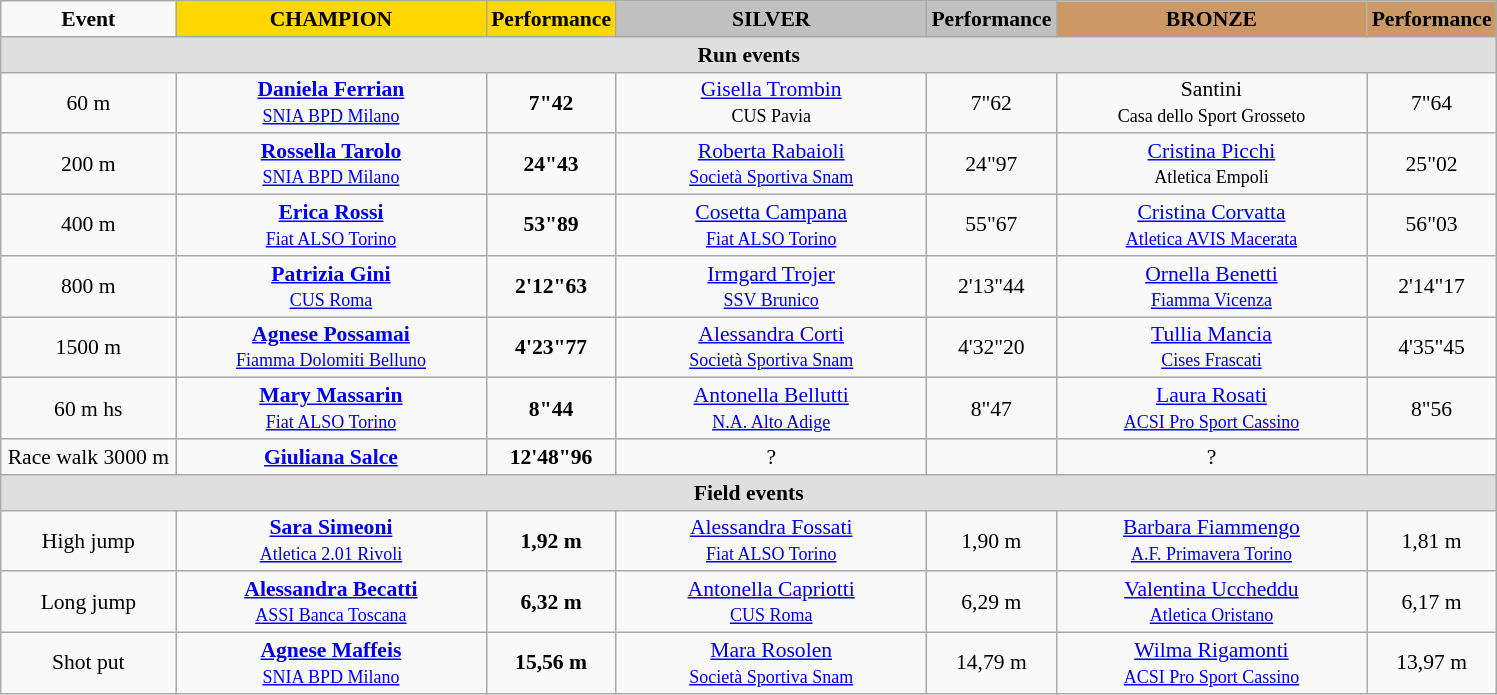<table class="wikitable" style="text-align: center; font-size: 90%;">
<tr>
<td width="110"><strong>Event</strong></td>
<td width="200" bgcolor=gold><strong>CHAMPION</strong></td>
<td width="80" bgcolor=gold><strong>Performance</strong></td>
<td width="200" bgcolor=silver><strong>SILVER</strong></td>
<td width="80" bgcolor=silver><strong>Performance</strong></td>
<td width="200" bgcolor=cc9966><strong>BRONZE</strong></td>
<td width="80" bgcolor=cc9966><strong>Performance</strong></td>
</tr>
<tr bgcolor="DFDFDF" align="center">
<td colspan="7"><strong>Run events</strong></td>
</tr>
<tr>
<td>60 m</td>
<td><strong><a href='#'>Daniela Ferrian</a></strong><br><small><a href='#'>SNIA BPD Milano</a></small></td>
<td><strong>7"42</strong></td>
<td><a href='#'>Gisella Trombin</a><br><small>CUS Pavia</small></td>
<td>7"62</td>
<td>Santini<br><small>Casa dello Sport Grosseto</small></td>
<td>7"64</td>
</tr>
<tr>
<td>200 m</td>
<td><strong><a href='#'>Rossella Tarolo</a></strong><br><small><a href='#'>SNIA BPD Milano</a></small></td>
<td><strong>24"43</strong></td>
<td><a href='#'>Roberta Rabaioli</a><br><small><a href='#'>Società Sportiva Snam</a></small></td>
<td>24"97</td>
<td><a href='#'>Cristina Picchi</a><br><small>Atletica Empoli</small></td>
<td>25"02</td>
</tr>
<tr>
<td>400 m</td>
<td><strong><a href='#'>Erica Rossi</a></strong><br><small><a href='#'>Fiat ALSO Torino</a></small></td>
<td><strong>53"89</strong></td>
<td><a href='#'>Cosetta Campana</a><br><small><a href='#'>Fiat ALSO Torino</a></small></td>
<td>55"67</td>
<td><a href='#'>Cristina Corvatta</a><br><small><a href='#'>Atletica AVIS Macerata</a></small></td>
<td>56"03</td>
</tr>
<tr>
<td>800 m</td>
<td><strong><a href='#'>Patrizia Gini</a></strong><br><small><a href='#'>CUS Roma</a></small></td>
<td><strong>2'12"63</strong></td>
<td><a href='#'>Irmgard Trojer</a><br><small><a href='#'>SSV Brunico</a></small></td>
<td>2'13"44</td>
<td><a href='#'>Ornella Benetti</a><br><small><a href='#'>Fiamma Vicenza</a></small></td>
<td>2'14"17</td>
</tr>
<tr>
<td>1500 m</td>
<td><strong><a href='#'>Agnese Possamai</a></strong><br><small><a href='#'>Fiamma Dolomiti Belluno</a></small></td>
<td><strong>4'23"77</strong></td>
<td><a href='#'>Alessandra Corti</a><br><small><a href='#'>Società Sportiva Snam</a></small></td>
<td>4'32"20</td>
<td><a href='#'>Tullia Mancia</a><br><small><a href='#'>Cises Frascati</a></small></td>
<td>4'35"45</td>
</tr>
<tr>
<td>60 m hs</td>
<td><strong><a href='#'>Mary Massarin</a></strong><br><small><a href='#'>Fiat ALSO Torino</a></small></td>
<td><strong>8"44</strong></td>
<td><a href='#'>Antonella Bellutti</a><br><small><a href='#'>N.A. Alto Adige</a></small></td>
<td>8"47</td>
<td><a href='#'>Laura Rosati</a><br><small><a href='#'>ACSI Pro Sport Cassino</a></small></td>
<td>8"56</td>
</tr>
<tr>
<td>Race walk 3000 m</td>
<td><strong><a href='#'>Giuliana Salce</a></strong><br><small></small></td>
<td><strong>12'48"96</strong></td>
<td>?<br><small></small></td>
<td></td>
<td>?<br><small></small></td>
<td></td>
</tr>
<tr bgcolor="DFDFDF" align="center">
<td colspan="7"><strong>Field events</strong></td>
</tr>
<tr>
<td>High jump</td>
<td><strong><a href='#'>Sara Simeoni</a></strong><br><small><a href='#'>Atletica 2.01 Rivoli</a></small></td>
<td><strong>1,92 m</strong></td>
<td><a href='#'>Alessandra Fossati</a><br><small><a href='#'>Fiat ALSO Torino</a></small></td>
<td>1,90 m</td>
<td><a href='#'>Barbara Fiammengo</a><br><small><a href='#'>A.F. Primavera Torino</a></small></td>
<td>1,81 m</td>
</tr>
<tr>
<td>Long jump</td>
<td><strong><a href='#'>Alessandra Becatti</a></strong><br><small><a href='#'>ASSI Banca Toscana</a></small></td>
<td><strong>6,32 m</strong></td>
<td><a href='#'>Antonella Capriotti</a><br><small><a href='#'>CUS Roma</a></small></td>
<td>6,29 m</td>
<td><a href='#'>Valentina Uccheddu</a><br><small><a href='#'>Atletica Oristano</a></small></td>
<td>6,17 m</td>
</tr>
<tr>
<td>Shot put</td>
<td><strong><a href='#'>Agnese Maffeis</a></strong><br><small><a href='#'>SNIA BPD Milano</a></small></td>
<td><strong>15,56 m</strong></td>
<td><a href='#'>Mara Rosolen</a><br><small><a href='#'>Società Sportiva Snam</a></small></td>
<td>14,79 m</td>
<td><a href='#'>Wilma Rigamonti</a><br><small><a href='#'>ACSI Pro Sport Cassino</a></small></td>
<td>13,97 m</td>
</tr>
</table>
